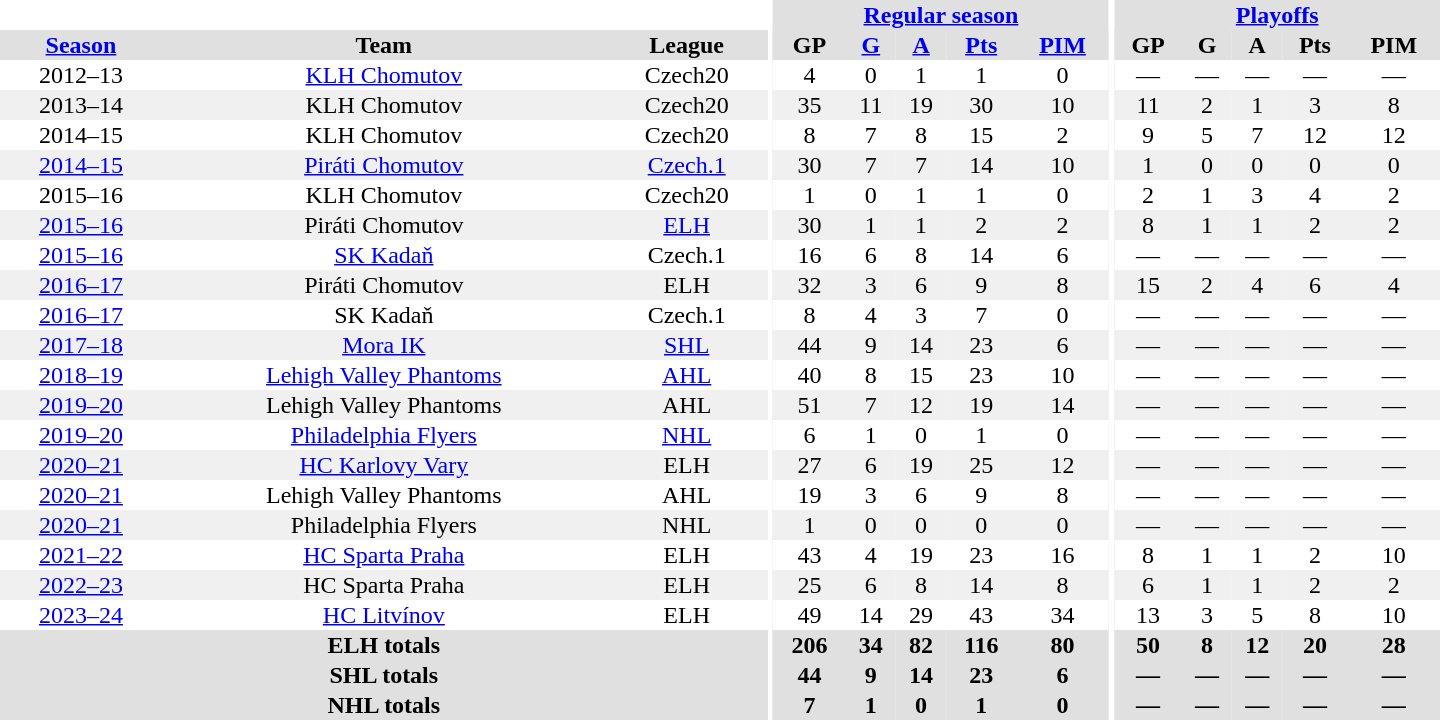<table border="0" cellpadding="1" cellspacing="0" style="text-align:center; width:60em">
<tr bgcolor="#e0e0e0">
<th colspan="3" bgcolor="#ffffff"></th>
<th rowspan="100" bgcolor="#ffffff"></th>
<th colspan="5"><a href='#'>Regular season</a></th>
<th rowspan="100" bgcolor="#ffffff"></th>
<th colspan="5"><a href='#'>Playoffs</a></th>
</tr>
<tr bgcolor="#e0e0e0">
<th><a href='#'>Season</a></th>
<th>Team</th>
<th>League</th>
<th>GP</th>
<th><a href='#'>G</a></th>
<th><a href='#'>A</a></th>
<th><a href='#'>Pts</a></th>
<th><a href='#'>PIM</a></th>
<th>GP</th>
<th>G</th>
<th>A</th>
<th>Pts</th>
<th>PIM</th>
</tr>
<tr>
<td>2012–13</td>
<td><a href='#'>KLH Chomutov</a></td>
<td>Czech20</td>
<td>4</td>
<td>0</td>
<td>1</td>
<td>1</td>
<td>0</td>
<td>—</td>
<td>—</td>
<td>—</td>
<td>—</td>
<td>—</td>
</tr>
<tr bgcolor="#f0f0f0">
<td>2013–14</td>
<td>KLH Chomutov</td>
<td>Czech20</td>
<td>35</td>
<td>11</td>
<td>19</td>
<td>30</td>
<td>10</td>
<td>11</td>
<td>2</td>
<td>1</td>
<td>3</td>
<td>8</td>
</tr>
<tr>
<td>2014–15</td>
<td>KLH Chomutov</td>
<td>Czech20</td>
<td>8</td>
<td>7</td>
<td>8</td>
<td>15</td>
<td>2</td>
<td>9</td>
<td>5</td>
<td>7</td>
<td>12</td>
<td>12</td>
</tr>
<tr bgcolor="#f0f0f0">
<td><a href='#'>2014–15</a></td>
<td><a href='#'>Piráti Chomutov</a></td>
<td><a href='#'>Czech.1</a></td>
<td>30</td>
<td>7</td>
<td>7</td>
<td>14</td>
<td>10</td>
<td>1</td>
<td>0</td>
<td>0</td>
<td>0</td>
<td>0</td>
</tr>
<tr>
<td>2015–16</td>
<td>KLH Chomutov</td>
<td>Czech20</td>
<td>1</td>
<td>0</td>
<td>1</td>
<td>1</td>
<td>0</td>
<td>2</td>
<td>1</td>
<td>3</td>
<td>4</td>
<td>2</td>
</tr>
<tr bgcolor="#f0f0f0">
<td><a href='#'>2015–16</a></td>
<td>Piráti Chomutov</td>
<td><a href='#'>ELH</a></td>
<td>30</td>
<td>1</td>
<td>1</td>
<td>2</td>
<td>2</td>
<td>8</td>
<td>1</td>
<td>1</td>
<td>2</td>
<td>2</td>
</tr>
<tr>
<td><a href='#'>2015–16</a></td>
<td><a href='#'>SK Kadaň</a></td>
<td>Czech.1</td>
<td>16</td>
<td>6</td>
<td>8</td>
<td>14</td>
<td>6</td>
<td>—</td>
<td>—</td>
<td>—</td>
<td>—</td>
<td>—</td>
</tr>
<tr bgcolor="#f0f0f0">
<td><a href='#'>2016–17</a></td>
<td>Piráti Chomutov</td>
<td>ELH</td>
<td>32</td>
<td>3</td>
<td>6</td>
<td>9</td>
<td>8</td>
<td>15</td>
<td>2</td>
<td>4</td>
<td>6</td>
<td>4</td>
</tr>
<tr>
<td><a href='#'>2016–17</a></td>
<td>SK Kadaň</td>
<td>Czech.1</td>
<td>8</td>
<td>4</td>
<td>3</td>
<td>7</td>
<td>0</td>
<td>—</td>
<td>—</td>
<td>—</td>
<td>—</td>
<td>—</td>
</tr>
<tr bgcolor="#f0f0f0">
<td><a href='#'>2017–18</a></td>
<td><a href='#'>Mora IK</a></td>
<td><a href='#'>SHL</a></td>
<td>44</td>
<td>9</td>
<td>14</td>
<td>23</td>
<td>6</td>
<td>—</td>
<td>—</td>
<td>—</td>
<td>—</td>
<td>—</td>
</tr>
<tr>
<td><a href='#'>2018–19</a></td>
<td><a href='#'>Lehigh Valley Phantoms</a></td>
<td><a href='#'>AHL</a></td>
<td>40</td>
<td>8</td>
<td>15</td>
<td>23</td>
<td>10</td>
<td>—</td>
<td>—</td>
<td>—</td>
<td>—</td>
<td>—</td>
</tr>
<tr bgcolor="#f0f0f0">
<td><a href='#'>2019–20</a></td>
<td>Lehigh Valley Phantoms</td>
<td>AHL</td>
<td>51</td>
<td>7</td>
<td>12</td>
<td>19</td>
<td>14</td>
<td>—</td>
<td>—</td>
<td>—</td>
<td>—</td>
<td>—</td>
</tr>
<tr>
<td><a href='#'>2019–20</a></td>
<td><a href='#'>Philadelphia Flyers</a></td>
<td><a href='#'>NHL</a></td>
<td>6</td>
<td>1</td>
<td>0</td>
<td>1</td>
<td>0</td>
<td>—</td>
<td>—</td>
<td>—</td>
<td>—</td>
<td>—</td>
</tr>
<tr bgcolor="#f0f0f0">
<td><a href='#'>2020–21</a></td>
<td><a href='#'>HC Karlovy Vary</a></td>
<td>ELH</td>
<td>27</td>
<td>6</td>
<td>19</td>
<td>25</td>
<td>12</td>
<td>—</td>
<td>—</td>
<td>—</td>
<td>—</td>
<td>—</td>
</tr>
<tr>
<td><a href='#'>2020–21</a></td>
<td>Lehigh Valley Phantoms</td>
<td>AHL</td>
<td>19</td>
<td>3</td>
<td>6</td>
<td>9</td>
<td>8</td>
<td>—</td>
<td>—</td>
<td>—</td>
<td>—</td>
<td>—</td>
</tr>
<tr bgcolor="#f0f0f0">
<td><a href='#'>2020–21</a></td>
<td>Philadelphia Flyers</td>
<td>NHL</td>
<td>1</td>
<td>0</td>
<td>0</td>
<td>0</td>
<td>0</td>
<td>—</td>
<td>—</td>
<td>—</td>
<td>—</td>
<td>—</td>
</tr>
<tr>
<td><a href='#'>2021–22</a></td>
<td><a href='#'>HC Sparta Praha</a></td>
<td>ELH</td>
<td>43</td>
<td>4</td>
<td>19</td>
<td>23</td>
<td>16</td>
<td>8</td>
<td>1</td>
<td>1</td>
<td>2</td>
<td>10</td>
</tr>
<tr bgcolor="#f0f0f0">
<td><a href='#'>2022–23</a></td>
<td>HC Sparta Praha</td>
<td>ELH</td>
<td>25</td>
<td>6</td>
<td>8</td>
<td>14</td>
<td>8</td>
<td>6</td>
<td>1</td>
<td>1</td>
<td>2</td>
<td>2</td>
</tr>
<tr>
<td><a href='#'>2023–24</a></td>
<td><a href='#'>HC Litvínov</a></td>
<td>ELH</td>
<td>49</td>
<td>14</td>
<td>29</td>
<td>43</td>
<td>34</td>
<td>13</td>
<td>3</td>
<td>5</td>
<td>8</td>
<td>10</td>
</tr>
<tr bgcolor="#e0e0e0">
<th colspan="3">ELH totals</th>
<th>206</th>
<th>34</th>
<th>82</th>
<th>116</th>
<th>80</th>
<th>50</th>
<th>8</th>
<th>12</th>
<th>20</th>
<th>28</th>
</tr>
<tr bgcolor="#e0e0e0">
<th colspan="3">SHL totals</th>
<th>44</th>
<th>9</th>
<th>14</th>
<th>23</th>
<th>6</th>
<th>—</th>
<th>—</th>
<th>—</th>
<th>—</th>
<th>—</th>
</tr>
<tr bgcolor="#e0e0e0">
<th colspan="3">NHL totals</th>
<th>7</th>
<th>1</th>
<th>0</th>
<th>1</th>
<th>0</th>
<th>—</th>
<th>—</th>
<th>—</th>
<th>—</th>
<th>—</th>
</tr>
</table>
